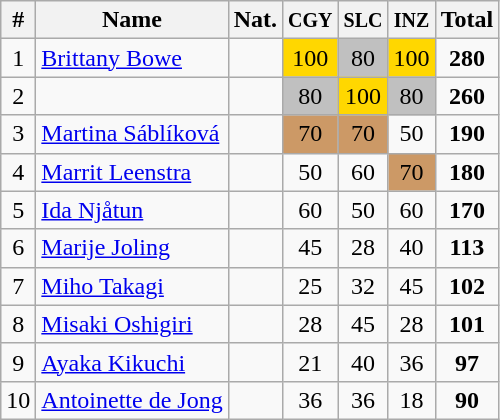<table class="wikitable" style="text-align:center;">
<tr>
<th>#</th>
<th>Name</th>
<th>Nat.</th>
<th><small>CGY</small></th>
<th><small>SLC</small></th>
<th><small>INZ</small></th>
<th>Total</th>
</tr>
<tr>
<td>1</td>
<td align=left><a href='#'>Brittany Bowe</a></td>
<td></td>
<td bgcolor=gold>100</td>
<td bgcolor=silver>80</td>
<td bgcolor=gold>100</td>
<td><strong>280</strong></td>
</tr>
<tr>
<td>2</td>
<td align=left></td>
<td></td>
<td bgcolor=silver>80</td>
<td bgcolor=gold>100</td>
<td bgcolor=silver>80</td>
<td><strong>260</strong></td>
</tr>
<tr>
<td>3</td>
<td align=left><a href='#'>Martina Sáblíková</a></td>
<td></td>
<td bgcolor=cc9966>70</td>
<td bgcolor=cc9966>70</td>
<td>50</td>
<td><strong>190</strong></td>
</tr>
<tr>
<td>4</td>
<td align=left><a href='#'>Marrit Leenstra</a></td>
<td></td>
<td>50</td>
<td>60</td>
<td bgcolor=cc9966>70</td>
<td><strong>180</strong></td>
</tr>
<tr>
<td>5</td>
<td align=left><a href='#'>Ida Njåtun</a></td>
<td></td>
<td>60</td>
<td>50</td>
<td>60</td>
<td><strong>170</strong></td>
</tr>
<tr>
<td>6</td>
<td align=left><a href='#'>Marije Joling</a></td>
<td></td>
<td>45</td>
<td>28</td>
<td>40</td>
<td><strong>113</strong></td>
</tr>
<tr>
<td>7</td>
<td align=left><a href='#'>Miho Takagi</a></td>
<td></td>
<td>25</td>
<td>32</td>
<td>45</td>
<td><strong>102</strong></td>
</tr>
<tr>
<td>8</td>
<td align=left><a href='#'>Misaki Oshigiri</a></td>
<td></td>
<td>28</td>
<td>45</td>
<td>28</td>
<td><strong>101</strong></td>
</tr>
<tr>
<td>9</td>
<td align=left><a href='#'>Ayaka Kikuchi</a></td>
<td></td>
<td>21</td>
<td>40</td>
<td>36</td>
<td><strong>97</strong></td>
</tr>
<tr>
<td>10</td>
<td align=left><a href='#'>Antoinette de Jong</a></td>
<td></td>
<td>36</td>
<td>36</td>
<td>18</td>
<td><strong>90</strong></td>
</tr>
</table>
